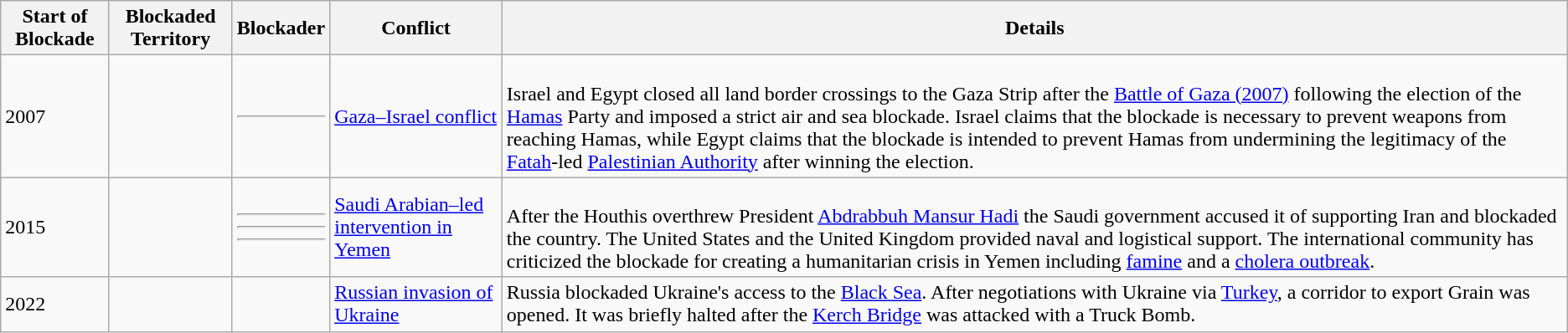<table class="wikitable">
<tr>
<th>Start of Blockade</th>
<th>Blockaded Territory</th>
<th>Blockader</th>
<th>Conflict</th>
<th>Details</th>
</tr>
<tr>
<td>2007</td>
<td></td>
<td><hr></td>
<td><a href='#'>Gaza–Israel conflict</a></td>
<td><br>Israel and Egypt closed all land border crossings to the Gaza Strip after the <a href='#'>Battle of Gaza (2007)</a> following the election of the <a href='#'>Hamas</a> Party and imposed a strict air and sea blockade. Israel claims that the blockade is necessary to prevent weapons from reaching Hamas, while Egypt claims that the blockade is intended to prevent Hamas from undermining the legitimacy of the <a href='#'>Fatah</a>-led <a href='#'>Palestinian Authority</a> after winning the election.</td>
</tr>
<tr>
<td>2015</td>
<td></td>
<td><hr><hr><hr></td>
<td><a href='#'>Saudi Arabian–led intervention in Yemen</a></td>
<td><br>After the Houthis overthrew President <a href='#'>Abdrabbuh Mansur Hadi</a> the Saudi government accused it of supporting Iran and blockaded the country. The United States and the United Kingdom provided naval and logistical support. The international community has criticized the blockade for creating a humanitarian crisis in Yemen including <a href='#'>famine</a> and a <a href='#'>cholera outbreak</a>.</td>
</tr>
<tr>
<td>2022</td>
<td></td>
<td></td>
<td><a href='#'>Russian invasion of Ukraine</a></td>
<td>Russia blockaded Ukraine's access to the <a href='#'>Black Sea</a>. After negotiations with Ukraine via <a href='#'>Turkey</a>, a corridor to export Grain was opened. It was briefly halted after the <a href='#'>Kerch Bridge</a> was attacked with a Truck Bomb.</td>
</tr>
</table>
